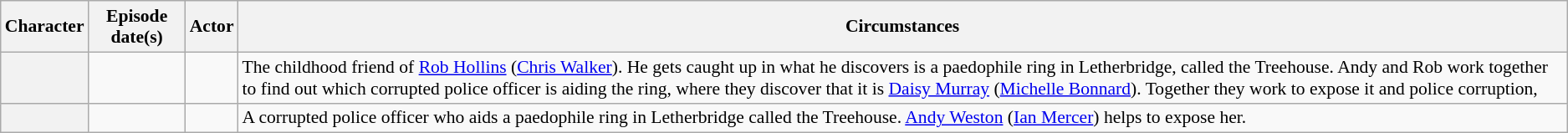<table class="wikitable plainrowheaders" style="font-size:90%">
<tr>
<th scope="col">Character</th>
<th scope="col">Episode date(s)</th>
<th scope="col">Actor</th>
<th scope="col">Circumstances</th>
</tr>
<tr>
<th scope="row"> </th>
<td></td>
<td></td>
<td>The childhood friend of <a href='#'>Rob Hollins</a> (<a href='#'>Chris Walker</a>). He gets caught up in what he discovers is a paedophile ring in Letherbridge, called the Treehouse. Andy and Rob work together to find out which corrupted police officer is aiding the ring, where they discover that it is <a href='#'>Daisy Murray</a> (<a href='#'>Michelle Bonnard</a>). Together they work to expose it and police corruption,</td>
</tr>
<tr>
<th scope="row"> </th>
<td></td>
<td></td>
<td>A corrupted police officer who aids a paedophile ring in Letherbridge called the Treehouse. <a href='#'>Andy Weston</a> (<a href='#'>Ian Mercer</a>) helps to expose her.</td>
</tr>
</table>
